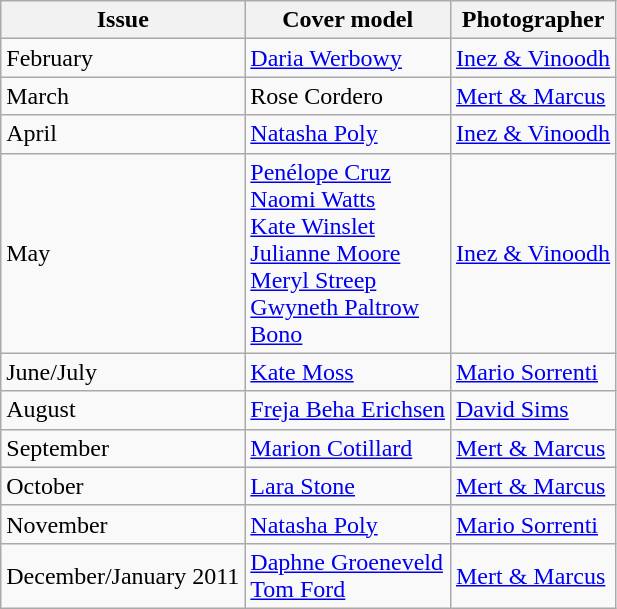<table class="sortable wikitable">
<tr>
<th>Issue</th>
<th>Cover model</th>
<th>Photographer</th>
</tr>
<tr>
<td>February</td>
<td><a href='#'>Daria Werbowy</a></td>
<td><a href='#'>Inez & Vinoodh</a></td>
</tr>
<tr>
<td>March</td>
<td>Rose Cordero</td>
<td><a href='#'>Mert & Marcus</a></td>
</tr>
<tr>
<td>April</td>
<td><a href='#'>Natasha Poly</a></td>
<td><a href='#'>Inez & Vinoodh</a></td>
</tr>
<tr>
<td>May</td>
<td><a href='#'>Penélope Cruz</a><br><a href='#'>Naomi Watts</a><br><a href='#'>Kate Winslet</a><br><a href='#'>Julianne Moore</a><br> <a href='#'>Meryl Streep</a><br><a href='#'>Gwyneth Paltrow</a><br><a href='#'>Bono</a></td>
<td><a href='#'>Inez & Vinoodh</a></td>
</tr>
<tr>
<td>June/July</td>
<td><a href='#'>Kate Moss</a></td>
<td><a href='#'>Mario Sorrenti</a></td>
</tr>
<tr>
<td>August</td>
<td><a href='#'>Freja Beha Erichsen</a></td>
<td><a href='#'>David Sims</a></td>
</tr>
<tr>
<td>September</td>
<td><a href='#'>Marion Cotillard</a></td>
<td><a href='#'>Mert & Marcus</a></td>
</tr>
<tr>
<td>October</td>
<td><a href='#'>Lara Stone</a></td>
<td><a href='#'>Mert & Marcus</a></td>
</tr>
<tr>
<td>November</td>
<td><a href='#'>Natasha Poly</a></td>
<td><a href='#'>Mario Sorrenti</a></td>
</tr>
<tr>
<td>December/January 2011</td>
<td><a href='#'>Daphne Groeneveld</a><br><a href='#'>Tom Ford</a></td>
<td><a href='#'>Mert & Marcus</a></td>
</tr>
</table>
